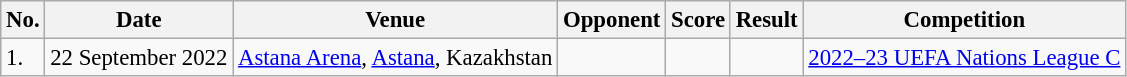<table class="wikitable" style="font-size:95%;">
<tr>
<th>No.</th>
<th>Date</th>
<th>Venue</th>
<th>Opponent</th>
<th>Score</th>
<th>Result</th>
<th>Competition</th>
</tr>
<tr>
<td>1.</td>
<td>22 September 2022</td>
<td><a href='#'>Astana Arena</a>, <a href='#'>Astana</a>, Kazakhstan</td>
<td></td>
<td></td>
<td></td>
<td><a href='#'>2022–23 UEFA Nations League C</a></td>
</tr>
</table>
